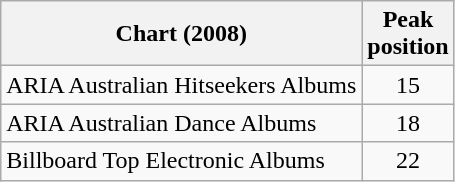<table class="wikitable">
<tr>
<th>Chart (2008)</th>
<th>Peak<br>position</th>
</tr>
<tr>
<td>ARIA Australian Hitseekers Albums</td>
<td style="text-align:center;">15</td>
</tr>
<tr>
<td>ARIA Australian Dance Albums</td>
<td style="text-align:center;">18</td>
</tr>
<tr>
<td>Billboard Top Electronic Albums</td>
<td style="text-align:center;">22</td>
</tr>
</table>
